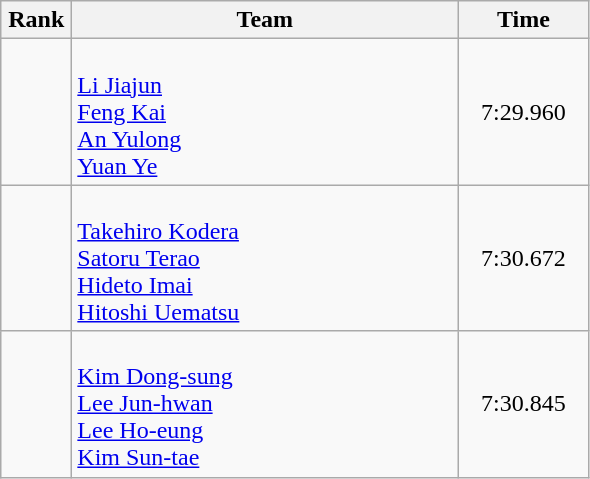<table class=wikitable style="text-align:center">
<tr>
<th width=40>Rank</th>
<th width=250>Team</th>
<th width=80>Time</th>
</tr>
<tr>
<td></td>
<td align=left><br><a href='#'>Li Jiajun</a><br><a href='#'>Feng Kai</a><br><a href='#'>An Yulong</a><br><a href='#'>Yuan Ye</a></td>
<td>7:29.960</td>
</tr>
<tr>
<td></td>
<td align=left><br><a href='#'>Takehiro Kodera</a><br><a href='#'>Satoru Terao</a><br><a href='#'>Hideto Imai</a><br><a href='#'>Hitoshi Uematsu</a></td>
<td>7:30.672</td>
</tr>
<tr>
<td></td>
<td align=left><br><a href='#'>Kim Dong-sung</a><br><a href='#'>Lee Jun-hwan</a><br><a href='#'>Lee Ho-eung</a><br><a href='#'>Kim Sun-tae</a></td>
<td>7:30.845</td>
</tr>
</table>
